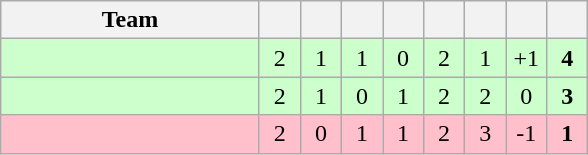<table class="wikitable" style="text-align:center;">
<tr>
<th width="165">Team</th>
<th width="20"></th>
<th width="20"></th>
<th width="20"></th>
<th width="20"></th>
<th width="20"></th>
<th width="20"></th>
<th width="20"></th>
<th width="20"></th>
</tr>
<tr align=center bgcolor="ccffcc">
<td style="text-align:left;"><strong></strong></td>
<td>2</td>
<td>1</td>
<td>1</td>
<td>0</td>
<td>2</td>
<td>1</td>
<td>+1</td>
<td><strong>4</strong></td>
</tr>
<tr align=center bgcolor="ccffcc">
<td style="text-align:left;"></td>
<td>2</td>
<td>1</td>
<td>0</td>
<td>1</td>
<td>2</td>
<td>2</td>
<td>0</td>
<td><strong>3</strong></td>
</tr>
<tr align=center bgcolor="pink">
<td style="text-align:left;"></td>
<td>2</td>
<td>0</td>
<td>1</td>
<td>1</td>
<td>2</td>
<td>3</td>
<td>-1</td>
<td><strong>1</strong></td>
</tr>
</table>
